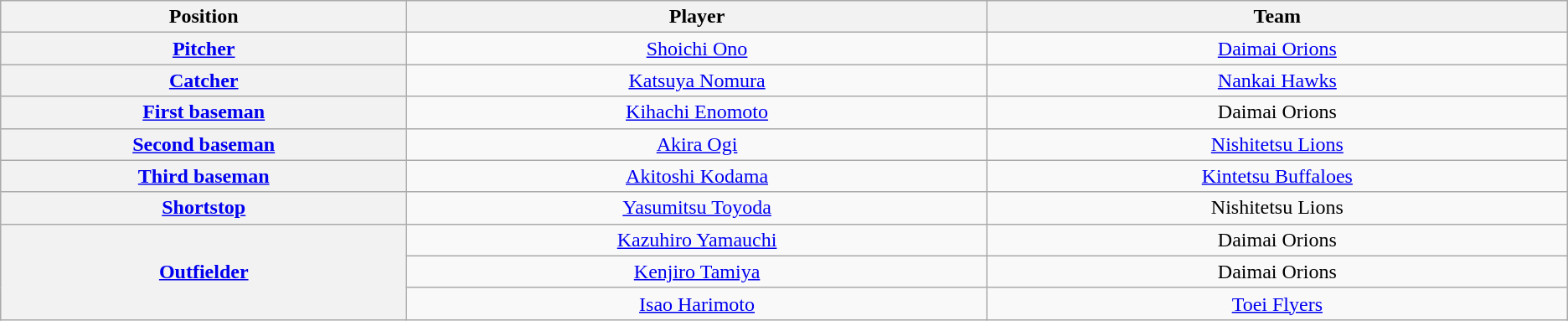<table class="wikitable" style="text-align:center;">
<tr>
<th scope="col" width="7%">Position</th>
<th scope="col" width="10%">Player</th>
<th scope="col" width="10%">Team</th>
</tr>
<tr>
<th scope="row" style="text-align:center;"><a href='#'>Pitcher</a></th>
<td><a href='#'>Shoichi Ono</a></td>
<td><a href='#'>Daimai Orions</a></td>
</tr>
<tr>
<th scope="row" style="text-align:center;"><a href='#'>Catcher</a></th>
<td><a href='#'>Katsuya Nomura</a></td>
<td><a href='#'>Nankai Hawks</a></td>
</tr>
<tr>
<th scope="row" style="text-align:center;"><a href='#'>First baseman</a></th>
<td><a href='#'>Kihachi Enomoto</a></td>
<td>Daimai Orions</td>
</tr>
<tr>
<th scope="row" style="text-align:center;"><a href='#'>Second baseman</a></th>
<td><a href='#'>Akira Ogi</a></td>
<td><a href='#'>Nishitetsu Lions</a></td>
</tr>
<tr>
<th scope="row" style="text-align:center;"><a href='#'>Third baseman</a></th>
<td><a href='#'>Akitoshi Kodama</a></td>
<td><a href='#'>Kintetsu Buffaloes</a></td>
</tr>
<tr>
<th scope="row" style="text-align:center;"><a href='#'>Shortstop</a></th>
<td><a href='#'>Yasumitsu Toyoda</a></td>
<td>Nishitetsu Lions</td>
</tr>
<tr>
<th scope="row" style="text-align:center;" rowspan=3><a href='#'>Outfielder</a></th>
<td><a href='#'>Kazuhiro Yamauchi</a></td>
<td>Daimai Orions</td>
</tr>
<tr>
<td><a href='#'>Kenjiro Tamiya</a></td>
<td>Daimai Orions</td>
</tr>
<tr>
<td><a href='#'>Isao Harimoto</a></td>
<td><a href='#'>Toei Flyers</a></td>
</tr>
</table>
